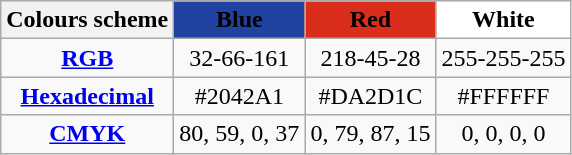<table class="wikitable" style="text-align:center;">
<tr>
<th>Colours scheme</th>
<th style="background-color:#2042A1"><span>Blue</span></th>
<th style="background-color:#DA2D1C"><span>Red</span></th>
<th style="background-color:#FFFFFF">White</th>
</tr>
<tr>
<td><strong><a href='#'>RGB</a></strong></td>
<td>32-66-161</td>
<td>218-45-28</td>
<td>255-255-255</td>
</tr>
<tr>
<td><strong><a href='#'>Hexadecimal</a></strong></td>
<td>#2042A1</td>
<td>#DA2D1C</td>
<td>#FFFFFF</td>
</tr>
<tr>
<td><strong><a href='#'>CMYK</a></strong></td>
<td>80, 59, 0, 37</td>
<td>0, 79, 87, 15</td>
<td>0, 0, 0, 0</td>
</tr>
</table>
